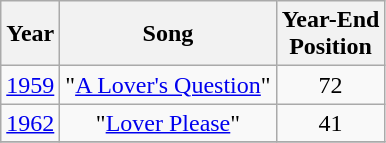<table class="wikitable plainrowheaders" style="text-align:center;" border="1">
<tr>
<th>Year</th>
<th>Song</th>
<th>Year-End<br>Position</th>
</tr>
<tr>
<td scope="row"><a href='#'>1959</a></td>
<td>"<a href='#'>A Lover's Question</a>"</td>
<td>72</td>
</tr>
<tr>
<td scope="row"><a href='#'>1962</a></td>
<td>"<a href='#'>Lover Please</a>"</td>
<td>41</td>
</tr>
<tr>
</tr>
</table>
